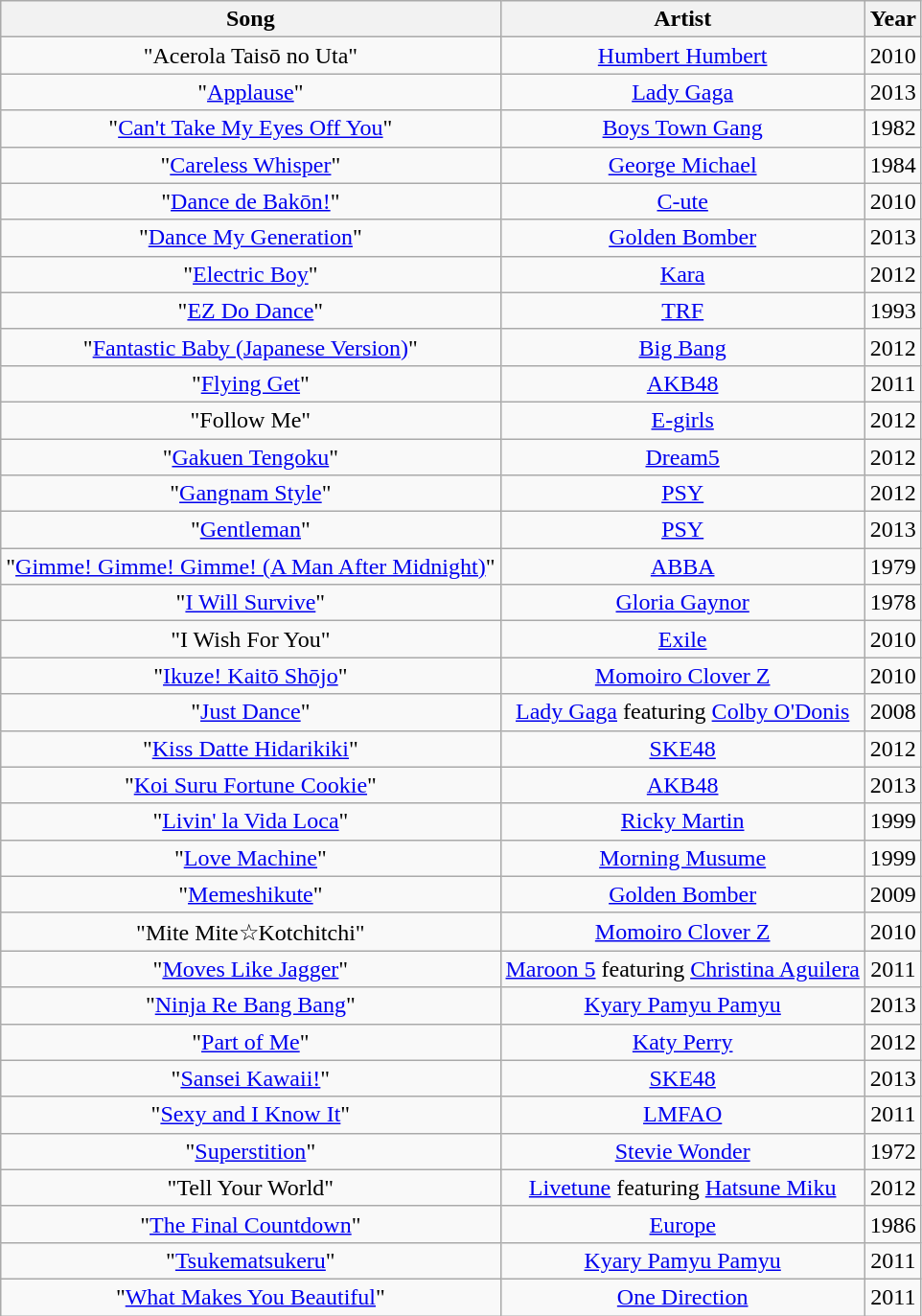<table class="wikitable sortable" style="text-align:center;">
<tr>
<th scope="col">Song</th>
<th scope="col">Artist</th>
<th scope="col">Year</th>
</tr>
<tr>
<td>"Acerola Taisō no Uta"</td>
<td><a href='#'>Humbert Humbert</a></td>
<td>2010</td>
</tr>
<tr>
<td>"<a href='#'>Applause</a>"</td>
<td><a href='#'>Lady Gaga</a></td>
<td>2013</td>
</tr>
<tr>
<td>"<a href='#'>Can't Take My Eyes Off You</a>"</td>
<td><a href='#'>Boys Town Gang</a></td>
<td>1982</td>
</tr>
<tr>
<td>"<a href='#'>Careless Whisper</a>"</td>
<td><a href='#'>George Michael</a></td>
<td>1984</td>
</tr>
<tr>
<td>"<a href='#'>Dance de Bakōn!</a>"</td>
<td><a href='#'>C-ute</a></td>
<td>2010</td>
</tr>
<tr>
<td>"<a href='#'>Dance My Generation</a>"</td>
<td><a href='#'>Golden Bomber</a></td>
<td>2013</td>
</tr>
<tr>
<td>"<a href='#'>Electric Boy</a>"</td>
<td><a href='#'>Kara</a></td>
<td>2012</td>
</tr>
<tr>
<td>"<a href='#'>EZ Do Dance</a>"</td>
<td><a href='#'>TRF</a></td>
<td>1993</td>
</tr>
<tr>
<td>"<a href='#'>Fantastic Baby (Japanese Version)</a>"</td>
<td><a href='#'>Big Bang</a></td>
<td>2012</td>
</tr>
<tr>
<td>"<a href='#'>Flying Get</a>"</td>
<td><a href='#'>AKB48</a></td>
<td>2011</td>
</tr>
<tr>
<td>"Follow Me"</td>
<td><a href='#'>E-girls</a></td>
<td>2012</td>
</tr>
<tr>
<td>"<a href='#'>Gakuen Tengoku</a>"</td>
<td><a href='#'>Dream5</a></td>
<td>2012</td>
</tr>
<tr>
<td>"<a href='#'>Gangnam Style</a>"</td>
<td><a href='#'>PSY</a></td>
<td>2012</td>
</tr>
<tr>
<td>"<a href='#'>Gentleman</a>"</td>
<td><a href='#'>PSY</a></td>
<td>2013</td>
</tr>
<tr>
<td>"<a href='#'>Gimme! Gimme! Gimme! (A Man After Midnight)</a>"</td>
<td><a href='#'>ABBA</a></td>
<td>1979</td>
</tr>
<tr>
<td>"<a href='#'>I Will Survive</a>"</td>
<td><a href='#'>Gloria Gaynor</a></td>
<td>1978</td>
</tr>
<tr>
<td>"I Wish For You"</td>
<td><a href='#'>Exile</a></td>
<td>2010</td>
</tr>
<tr>
<td>"<a href='#'>Ikuze! Kaitō Shōjo</a>"</td>
<td><a href='#'>Momoiro Clover Z</a></td>
<td>2010</td>
</tr>
<tr>
<td>"<a href='#'>Just Dance</a>"</td>
<td><a href='#'>Lady Gaga</a> featuring <a href='#'>Colby O'Donis</a></td>
<td>2008</td>
</tr>
<tr>
<td>"<a href='#'>Kiss Datte Hidarikiki</a>"</td>
<td><a href='#'>SKE48</a></td>
<td>2012</td>
</tr>
<tr>
<td>"<a href='#'>Koi Suru Fortune Cookie</a>"</td>
<td><a href='#'>AKB48</a></td>
<td>2013</td>
</tr>
<tr>
<td>"<a href='#'>Livin' la Vida Loca</a>"</td>
<td><a href='#'>Ricky Martin</a></td>
<td>1999</td>
</tr>
<tr>
<td>"<a href='#'>Love Machine</a>"</td>
<td><a href='#'>Morning Musume</a></td>
<td>1999</td>
</tr>
<tr>
<td>"<a href='#'>Memeshikute</a>"</td>
<td><a href='#'>Golden Bomber</a></td>
<td>2009</td>
</tr>
<tr>
<td>"Mite Mite☆Kotchitchi"</td>
<td><a href='#'>Momoiro Clover Z</a></td>
<td>2010</td>
</tr>
<tr>
<td>"<a href='#'>Moves Like Jagger</a>"</td>
<td><a href='#'>Maroon 5</a> featuring <a href='#'>Christina Aguilera</a></td>
<td>2011</td>
</tr>
<tr>
<td>"<a href='#'>Ninja Re Bang Bang</a>"</td>
<td><a href='#'>Kyary Pamyu Pamyu</a></td>
<td>2013</td>
</tr>
<tr>
<td>"<a href='#'>Part of Me</a>"</td>
<td><a href='#'>Katy Perry</a></td>
<td>2012</td>
</tr>
<tr>
<td>"<a href='#'>Sansei Kawaii!</a>"</td>
<td><a href='#'>SKE48</a></td>
<td>2013</td>
</tr>
<tr>
<td>"<a href='#'>Sexy and I Know It</a>"</td>
<td><a href='#'>LMFAO</a></td>
<td>2011</td>
</tr>
<tr>
<td>"<a href='#'>Superstition</a>"</td>
<td><a href='#'>Stevie Wonder</a></td>
<td>1972</td>
</tr>
<tr>
<td>"Tell Your World"</td>
<td><a href='#'>Livetune</a> featuring <a href='#'>Hatsune Miku</a></td>
<td>2012</td>
</tr>
<tr>
<td>"<a href='#'>The Final Countdown</a>"</td>
<td><a href='#'>Europe</a></td>
<td>1986</td>
</tr>
<tr>
<td>"<a href='#'>Tsukematsukeru</a>"</td>
<td><a href='#'>Kyary Pamyu Pamyu</a></td>
<td>2011</td>
</tr>
<tr>
<td>"<a href='#'>What Makes You Beautiful</a>"</td>
<td><a href='#'>One Direction</a></td>
<td>2011</td>
</tr>
</table>
